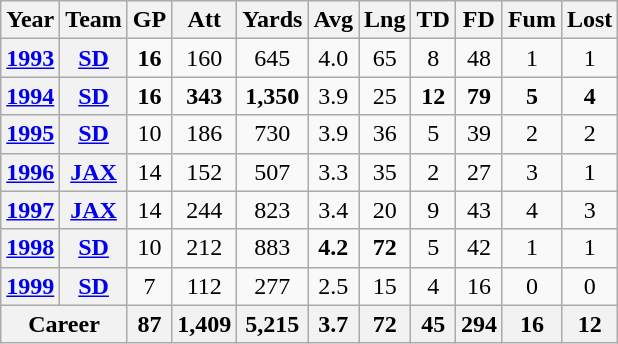<table class="wikitable" style="text-align: center;">
<tr>
<th>Year</th>
<th>Team</th>
<th>GP</th>
<th>Att</th>
<th>Yards</th>
<th>Avg</th>
<th>Lng</th>
<th>TD</th>
<th>FD</th>
<th>Fum</th>
<th>Lost</th>
</tr>
<tr>
<th><a href='#'>1993</a></th>
<th><a href='#'>SD</a></th>
<td><strong>16</strong></td>
<td>160</td>
<td>645</td>
<td>4.0</td>
<td>65</td>
<td>8</td>
<td>48</td>
<td>1</td>
<td>1</td>
</tr>
<tr>
<th><a href='#'>1994</a></th>
<th><a href='#'>SD</a></th>
<td><strong>16</strong></td>
<td><strong>343</strong></td>
<td><strong>1,350</strong></td>
<td>3.9</td>
<td>25</td>
<td><strong>12</strong></td>
<td><strong>79</strong></td>
<td><strong>5</strong></td>
<td><strong>4</strong></td>
</tr>
<tr>
<th><a href='#'>1995</a></th>
<th><a href='#'>SD</a></th>
<td>10</td>
<td>186</td>
<td>730</td>
<td>3.9</td>
<td>36</td>
<td>5</td>
<td>39</td>
<td>2</td>
<td>2</td>
</tr>
<tr>
<th><a href='#'>1996</a></th>
<th><a href='#'>JAX</a></th>
<td>14</td>
<td>152</td>
<td>507</td>
<td>3.3</td>
<td>35</td>
<td>2</td>
<td>27</td>
<td>3</td>
<td>1</td>
</tr>
<tr>
<th><a href='#'>1997</a></th>
<th><a href='#'>JAX</a></th>
<td>14</td>
<td>244</td>
<td>823</td>
<td>3.4</td>
<td>20</td>
<td>9</td>
<td>43</td>
<td>4</td>
<td>3</td>
</tr>
<tr>
<th><a href='#'>1998</a></th>
<th><a href='#'>SD</a></th>
<td>10</td>
<td>212</td>
<td>883</td>
<td><strong>4.2</strong></td>
<td><strong>72</strong></td>
<td>5</td>
<td>42</td>
<td>1</td>
<td>1</td>
</tr>
<tr>
<th><a href='#'>1999</a></th>
<th><a href='#'>SD</a></th>
<td>7</td>
<td>112</td>
<td>277</td>
<td>2.5</td>
<td>15</td>
<td>4</td>
<td>16</td>
<td>0</td>
<td>0</td>
</tr>
<tr>
<th colspan="2">Career</th>
<th>87</th>
<th>1,409</th>
<th>5,215</th>
<th>3.7</th>
<th>72</th>
<th>45</th>
<th>294</th>
<th>16</th>
<th>12</th>
</tr>
</table>
